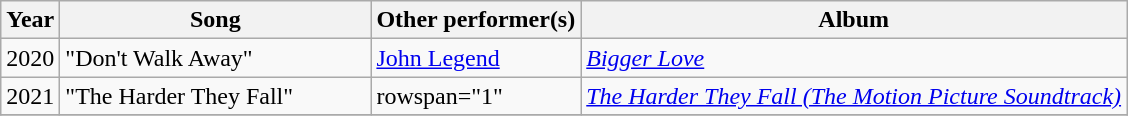<table class="wikitable sortable">
<tr>
<th>Year</th>
<th style="width:200px;">Song</th>
<th>Other performer(s)</th>
<th>Album</th>
</tr>
<tr>
<td>2020</td>
<td>"Don't Walk Away"</td>
<td><a href='#'>John Legend</a></td>
<td><em><a href='#'>Bigger Love</a></em></td>
</tr>
<tr>
<td>2021</td>
<td>"The Harder They Fall"</td>
<td>rowspan="1" </td>
<td><em><a href='#'>The Harder They Fall (The Motion Picture Soundtrack)</a></em></td>
</tr>
<tr>
</tr>
</table>
